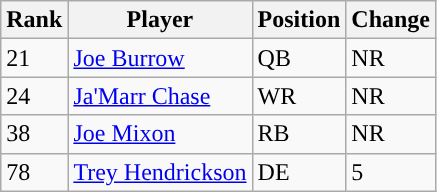<table class="wikitable">
<tr>
<th>Rank</th>
<th>Player</th>
<th>Position</th>
<th>Change</th>
</tr>
<tr>
<td>21</td>
<td><a href='#'>Joe Burrow</a></td>
<td>QB</td>
<td>NR</td>
</tr>
<tr>
<td>24</td>
<td><a href='#'>Ja'Marr Chase</a></td>
<td>WR</td>
<td>NR</td>
</tr>
<tr>
<td>38</td>
<td><a href='#'>Joe Mixon</a></td>
<td>RB</td>
<td>NR</td>
</tr>
<tr>
<td>78</td>
<td><a href='#'>Trey Hendrickson</a></td>
<td>DE</td>
<td> 5</td>
</tr>
</table>
